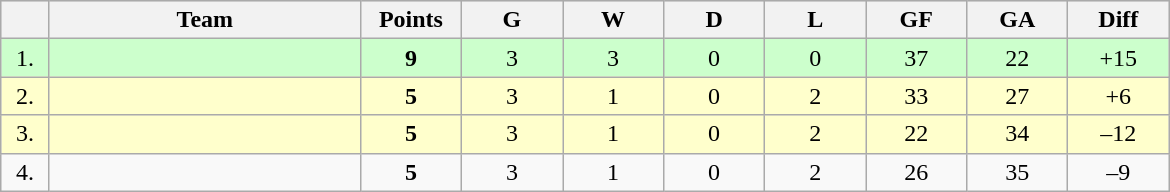<table class=wikitable style="text-align:center">
<tr bgcolor="#DCDCDC">
<th width="25"></th>
<th width="200">Team</th>
<th width="60">Points</th>
<th width="60">G</th>
<th width="60">W</th>
<th width="60">D</th>
<th width="60">L</th>
<th width="60">GF</th>
<th width="60">GA</th>
<th width="60">Diff</th>
</tr>
<tr bgcolor=#CCFFCC>
<td>1.</td>
<td align=left></td>
<td><strong>9</strong></td>
<td>3</td>
<td>3</td>
<td>0</td>
<td>0</td>
<td>37</td>
<td>22</td>
<td>+15</td>
</tr>
<tr bgcolor=#ffffcc>
<td>2.</td>
<td align=left></td>
<td><strong>5</strong></td>
<td>3</td>
<td>1</td>
<td>0</td>
<td>2</td>
<td>33</td>
<td>27</td>
<td>+6</td>
</tr>
<tr bgcolor=#ffffcc>
<td>3.</td>
<td align=left></td>
<td><strong>5</strong></td>
<td>3</td>
<td>1</td>
<td>0</td>
<td>2</td>
<td>22</td>
<td>34</td>
<td>–12</td>
</tr>
<tr>
<td>4.</td>
<td align=left></td>
<td><strong>5</strong></td>
<td>3</td>
<td>1</td>
<td>0</td>
<td>2</td>
<td>26</td>
<td>35</td>
<td>–9</td>
</tr>
</table>
